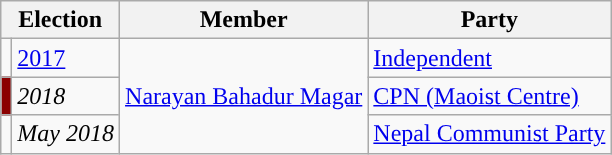<table class="wikitable">
<tr>
<th colspan="2">Election</th>
<th>Member</th>
<th>Party</th>
</tr>
<tr>
<td style="background-color:"></td>
<td><a href='#'>2017</a></td>
<td rowspan="3"><a href='#'>Narayan Bahadur Magar</a></td>
<td><a href='#'>Independent</a></td>
</tr>
<tr>
<td style="background-color:darkred"></td>
<td><em>2018</em></td>
<td><a href='#'>CPN (Maoist Centre)</a></td>
</tr>
<tr>
<td style="background-color:"></td>
<td><em>May 2018</em></td>
<td><a href='#'>Nepal Communist Party</a></td>
</tr>
</table>
